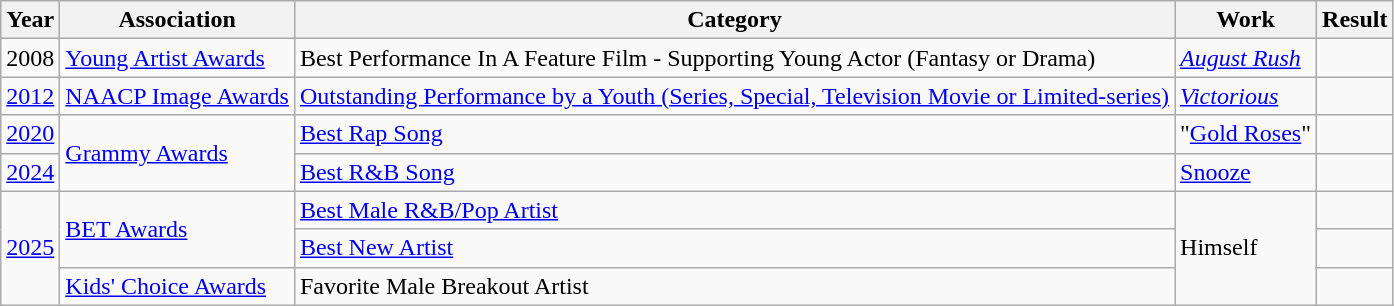<table class="wikitable sortable">
<tr>
<th>Year</th>
<th>Association</th>
<th>Category</th>
<th>Work</th>
<th>Result</th>
</tr>
<tr>
<td>2008</td>
<td><a href='#'>Young Artist Awards</a></td>
<td>Best Performance In A Feature Film - Supporting Young Actor (Fantasy or Drama)</td>
<td><em><a href='#'>August Rush</a></em></td>
<td></td>
</tr>
<tr>
<td><a href='#'>2012</a></td>
<td><a href='#'>NAACP Image Awards</a></td>
<td><a href='#'>Outstanding Performance by a Youth (Series, Special, Television Movie or Limited-series)</a></td>
<td><em><a href='#'>Victorious</a></em></td>
<td></td>
</tr>
<tr>
<td><a href='#'>2020</a></td>
<td rowspan="2"><a href='#'>Grammy Awards</a></td>
<td><a href='#'>Best Rap Song</a></td>
<td>"<a href='#'>Gold Roses</a>"</td>
<td></td>
</tr>
<tr>
<td><a href='#'>2024</a></td>
<td><a href='#'>Best R&B Song</a></td>
<td><a href='#'>Snooze</a></td>
<td></td>
</tr>
<tr>
<td rowspan="3"><a href='#'>2025</a></td>
<td rowspan="2"><a href='#'>BET Awards</a></td>
<td><a href='#'>Best Male R&B/Pop Artist</a></td>
<td rowspan="3">Himself</td>
<td></td>
</tr>
<tr>
<td><a href='#'>Best New Artist</a></td>
<td></td>
</tr>
<tr>
<td><a href='#'>Kids' Choice Awards</a></td>
<td>Favorite Male Breakout Artist</td>
<td></td>
</tr>
</table>
